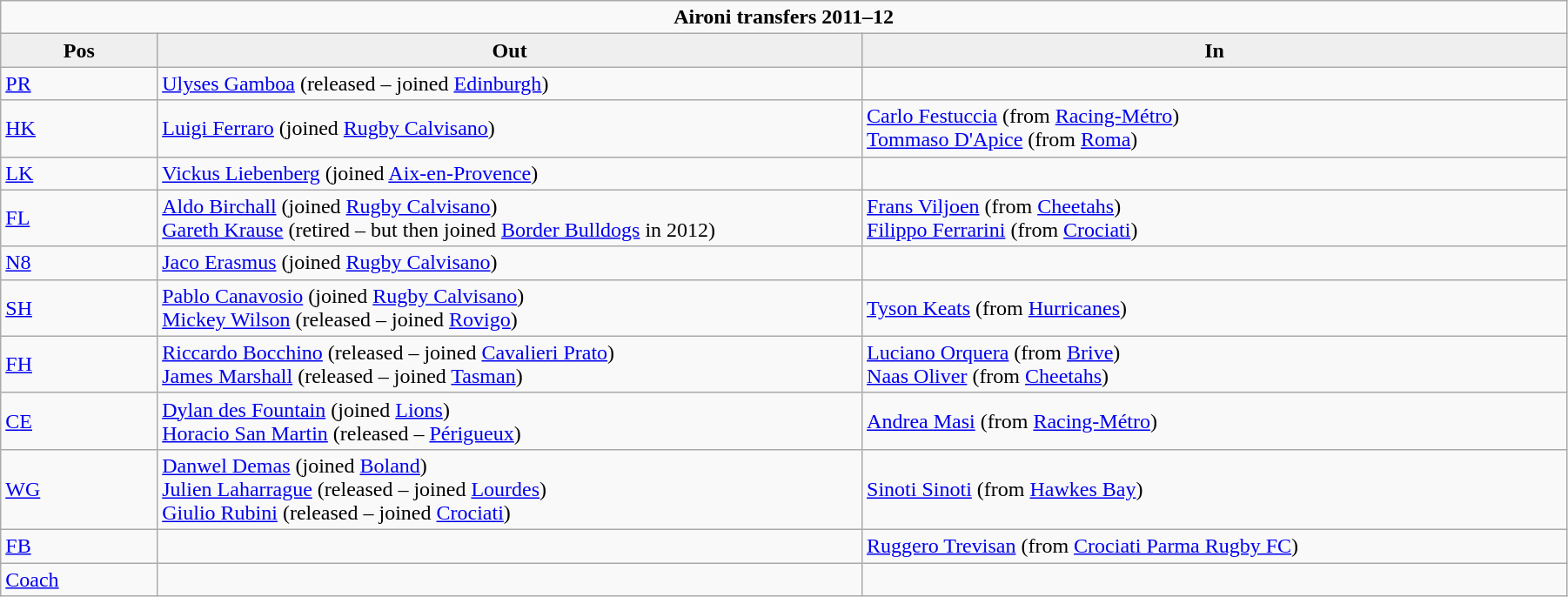<table class="wikitable" style="text-align: left; width:95%">
<tr>
<td colspan="100%" style="text-align:center;"><strong>Aironi transfers 2011–12</strong></td>
</tr>
<tr>
<th style="background:#efefef; width:6%;">Pos</th>
<th style="background:#efefef; width:27%;">Out</th>
<th style="background:#efefef; width:27%;">In</th>
</tr>
<tr>
<td><a href='#'>PR</a></td>
<td>   <a href='#'>Ulyses Gamboa</a> (released – joined  <a href='#'>Edinburgh</a>)</td>
<td></td>
</tr>
<tr>
<td><a href='#'>HK</a></td>
<td>   <a href='#'>Luigi Ferraro</a> (joined  <a href='#'>Rugby Calvisano</a>)</td>
<td>   <a href='#'>Carlo Festuccia</a> (from  <a href='#'>Racing-Métro</a>)<br>  <a href='#'>Tommaso D'Apice</a> (from  <a href='#'>Roma</a>)</td>
</tr>
<tr>
<td><a href='#'>LK</a></td>
<td>   <a href='#'>Vickus Liebenberg</a> (joined  <a href='#'>Aix-en-Provence</a>)</td>
<td></td>
</tr>
<tr>
<td><a href='#'>FL</a></td>
<td>   <a href='#'>Aldo Birchall</a> (joined  <a href='#'>Rugby Calvisano</a>)<br>  <a href='#'>Gareth Krause</a> (retired – but then joined  <a href='#'>Border Bulldogs</a> in 2012)</td>
<td>   <a href='#'>Frans Viljoen</a> (from  <a href='#'>Cheetahs</a>)<br>  <a href='#'>Filippo Ferrarini</a> (from  <a href='#'>Crociati</a>)</td>
</tr>
<tr>
<td><a href='#'>N8</a></td>
<td>   <a href='#'>Jaco Erasmus</a> (joined  <a href='#'>Rugby Calvisano</a>)</td>
<td></td>
</tr>
<tr>
<td><a href='#'>SH</a></td>
<td>   <a href='#'>Pablo Canavosio</a> (joined  <a href='#'>Rugby Calvisano</a>)<br>  <a href='#'>Mickey Wilson</a> (released – joined  <a href='#'>Rovigo</a>)</td>
<td>   <a href='#'>Tyson Keats</a> (from  <a href='#'>Hurricanes</a>)</td>
</tr>
<tr>
<td><a href='#'>FH</a></td>
<td>   <a href='#'>Riccardo Bocchino</a> (released – joined  <a href='#'>Cavalieri Prato</a>)<br>  <a href='#'>James Marshall</a> (released – joined  <a href='#'>Tasman</a>)</td>
<td>   <a href='#'>Luciano Orquera</a> (from  <a href='#'>Brive</a>)<br>  <a href='#'>Naas Oliver</a> (from  <a href='#'>Cheetahs</a>)</td>
</tr>
<tr>
<td><a href='#'>CE</a></td>
<td>   <a href='#'>Dylan des Fountain</a> (joined  <a href='#'>Lions</a>)<br>  <a href='#'>Horacio San Martin</a> (released –  <a href='#'>Périgueux</a>)</td>
<td>   <a href='#'>Andrea Masi</a> (from  <a href='#'>Racing-Métro</a>)</td>
</tr>
<tr>
<td><a href='#'>WG</a></td>
<td>   <a href='#'>Danwel Demas</a> (joined  <a href='#'>Boland</a>)<br>  <a href='#'>Julien Laharrague</a> (released – joined  <a href='#'>Lourdes</a>)<br>  <a href='#'>Giulio Rubini</a> (released – joined  <a href='#'>Crociati</a>)</td>
<td>   <a href='#'>Sinoti Sinoti</a> (from  <a href='#'>Hawkes Bay</a>)</td>
</tr>
<tr>
<td><a href='#'>FB</a></td>
<td></td>
<td>   <a href='#'>Ruggero Trevisan</a> (from  <a href='#'>Crociati Parma Rugby FC</a>)</td>
</tr>
<tr>
<td><a href='#'>Coach</a></td>
<td></td>
<td></td>
</tr>
</table>
